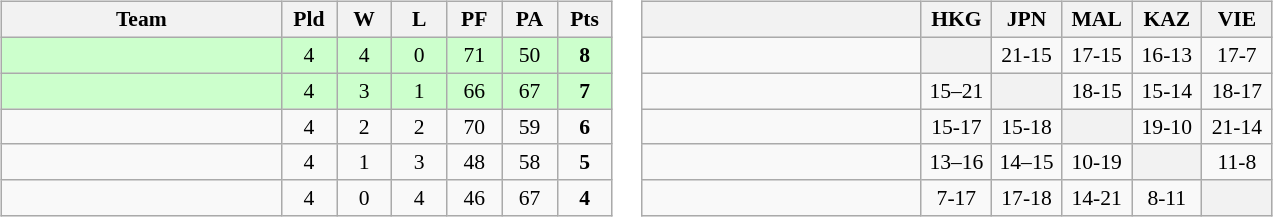<table>
<tr>
<td><br><table class="wikitable" style="text-align:center; font-size:90%">
<tr>
<th width=180>Team</th>
<th width=30>Pld</th>
<th width=30>W</th>
<th width=30>L</th>
<th width=30>PF</th>
<th width=30>PA</th>
<th width=30>Pts</th>
</tr>
<tr bgcolor="#ccffcc">
<td align=left></td>
<td>4</td>
<td>4</td>
<td>0</td>
<td>71</td>
<td>50</td>
<td><strong>8</strong></td>
</tr>
<tr bgcolor="#ccffcc">
<td align=left></td>
<td>4</td>
<td>3</td>
<td>1</td>
<td>66</td>
<td>67</td>
<td><strong>7</strong></td>
</tr>
<tr>
<td align=left></td>
<td>4</td>
<td>2</td>
<td>2</td>
<td>70</td>
<td>59</td>
<td><strong>6</strong></td>
</tr>
<tr>
<td align=left></td>
<td>4</td>
<td>1</td>
<td>3</td>
<td>48</td>
<td>58</td>
<td><strong>5</strong></td>
</tr>
<tr>
<td align=left></td>
<td>4</td>
<td>0</td>
<td>4</td>
<td>46</td>
<td>67</td>
<td><strong>4</strong></td>
</tr>
</table>
</td>
<td><br><table class="wikitable" style="text-align:center; font-size:90%">
<tr>
<th width="180"> </th>
<th width="40">HKG</th>
<th width="40">JPN</th>
<th width="40">MAL</th>
<th width="40">KAZ</th>
<th width="40">VIE</th>
</tr>
<tr>
<td align=left></td>
<th></th>
<td>21-15</td>
<td>17-15</td>
<td>16-13</td>
<td>17-7</td>
</tr>
<tr>
<td align=left></td>
<td>15–21</td>
<th></th>
<td>18-15</td>
<td>15-14</td>
<td>18-17</td>
</tr>
<tr>
<td align=left></td>
<td>15-17</td>
<td>15-18</td>
<th></th>
<td>19-10</td>
<td>21-14</td>
</tr>
<tr>
<td align=left></td>
<td>13–16</td>
<td>14–15</td>
<td>10-19</td>
<th></th>
<td>11-8</td>
</tr>
<tr>
<td align=left></td>
<td>7-17</td>
<td>17-18</td>
<td>14-21</td>
<td>8-11</td>
<th></th>
</tr>
</table>
</td>
</tr>
</table>
